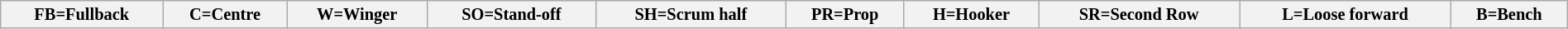<table class="wikitable"  style="font-size:85%; width:100%;">
<tr>
<th>FB=Fullback</th>
<th>C=Centre</th>
<th>W=Winger</th>
<th>SO=Stand-off</th>
<th>SH=Scrum half</th>
<th>PR=Prop</th>
<th>H=Hooker</th>
<th>SR=Second Row</th>
<th>L=Loose forward</th>
<th>B=Bench</th>
</tr>
</table>
